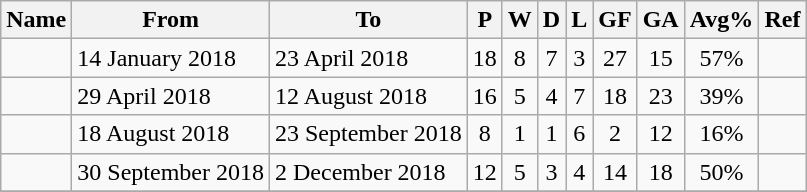<table class="wikitable sortable">
<tr>
<th>Name</th>
<th>From</th>
<th class="unsortable">To</th>
<th>P</th>
<th>W</th>
<th>D</th>
<th>L</th>
<th>GF</th>
<th>GA</th>
<th>Avg%</th>
<th>Ref</th>
</tr>
<tr>
<td align=left> </td>
<td align=left>14 January 2018</td>
<td align=left>23 April 2018</td>
<td align=center>18</td>
<td align=center>8</td>
<td align=center>7</td>
<td align=center>3</td>
<td align=center>27</td>
<td align=center>15</td>
<td align=center>57%</td>
<td align=center></td>
</tr>
<tr>
<td align=left> </td>
<td align=left>29 April 2018</td>
<td align=left>12 August 2018</td>
<td align=center>16</td>
<td align=center>5</td>
<td align=center>4</td>
<td align=center>7</td>
<td align=center>18</td>
<td align=center>23</td>
<td align=center>39%</td>
<td align=center></td>
</tr>
<tr>
<td align=left> </td>
<td align=left>18 August 2018</td>
<td align=left>23 September 2018</td>
<td align=center>8</td>
<td align=center>1</td>
<td align=center>1</td>
<td align=center>6</td>
<td align=center>2</td>
<td align=center>12</td>
<td align=center>16%</td>
<td align=center></td>
</tr>
<tr>
<td align=left> </td>
<td align=left>30 September 2018</td>
<td align=left>2 December 2018</td>
<td align=center>12</td>
<td align=center>5</td>
<td align=center>3</td>
<td align=center>4</td>
<td align=center>14</td>
<td align=center>18</td>
<td align=center>50%</td>
<td align=center></td>
</tr>
<tr>
</tr>
</table>
